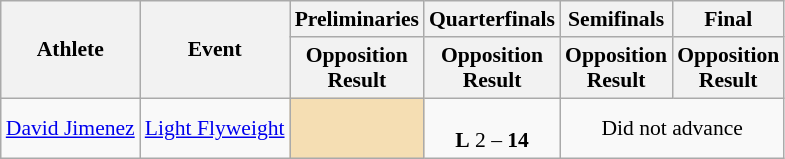<table class="wikitable" border="1" style="font-size:90%">
<tr>
<th rowspan=2>Athlete</th>
<th rowspan=2>Event</th>
<th>Preliminaries</th>
<th>Quarterfinals</th>
<th>Semifinals</th>
<th>Final</th>
</tr>
<tr>
<th>Opposition<br>Result</th>
<th>Opposition<br>Result</th>
<th>Opposition<br>Result</th>
<th>Opposition<br>Result</th>
</tr>
<tr>
<td><a href='#'>David Jimenez</a></td>
<td><a href='#'>Light Flyweight</a></td>
<td bgcolor=wheat></td>
<td align=center><br><strong>L</strong> 2 – <strong>14</strong></td>
<td align=center colspan="7">Did not advance</td>
</tr>
</table>
